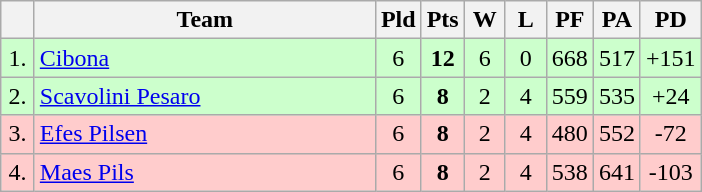<table class="wikitable" style="text-align:center">
<tr>
<th width="15"></th>
<th width="220">Team</th>
<th width="20">Pld</th>
<th width="20">Pts</th>
<th width="20">W</th>
<th width="20">L</th>
<th width="20">PF</th>
<th width="20">PA</th>
<th width="20">PD</th>
</tr>
<tr style="background: #ccffcc;">
<td>1.</td>
<td align="left"> <a href='#'>Cibona</a></td>
<td>6</td>
<td><strong>12</strong></td>
<td>6</td>
<td>0</td>
<td>668</td>
<td>517</td>
<td>+151</td>
</tr>
<tr style="background: #ccffcc;">
<td>2.</td>
<td align="left"> <a href='#'>Scavolini Pesaro</a></td>
<td>6</td>
<td><strong>8</strong></td>
<td>2</td>
<td>4</td>
<td>559</td>
<td>535</td>
<td>+24</td>
</tr>
<tr style="background: #ffcccc;">
<td>3.</td>
<td align="left"> <a href='#'>Efes Pilsen</a></td>
<td>6</td>
<td><strong>8</strong></td>
<td>2</td>
<td>4</td>
<td>480</td>
<td>552</td>
<td>-72</td>
</tr>
<tr style="background: #ffcccc;">
<td>4.</td>
<td align="left"> <a href='#'>Maes Pils</a></td>
<td>6</td>
<td><strong>8</strong></td>
<td>2</td>
<td>4</td>
<td>538</td>
<td>641</td>
<td>-103</td>
</tr>
</table>
